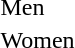<table>
<tr>
<td>Men</td>
<td></td>
<td></td>
<td></td>
</tr>
<tr>
<td>Women</td>
<td></td>
<td></td>
<td></td>
</tr>
</table>
